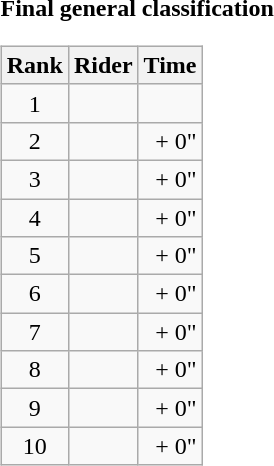<table>
<tr>
<td><strong>Final general classification</strong><br><table class="wikitable">
<tr>
<th scope="col">Rank</th>
<th scope="col">Rider</th>
<th scope="col">Time</th>
</tr>
<tr>
<td style="text-align:center;">1</td>
<td></td>
<td style="text-align:right;"></td>
</tr>
<tr>
<td style="text-align:center;">2</td>
<td></td>
<td style="text-align:right;">+ 0"</td>
</tr>
<tr>
<td style="text-align:center;">3</td>
<td></td>
<td style="text-align:right;">+ 0"</td>
</tr>
<tr>
<td style="text-align:center;">4</td>
<td></td>
<td style="text-align:right;">+ 0"</td>
</tr>
<tr>
<td style="text-align:center;">5</td>
<td></td>
<td style="text-align:right;">+ 0"</td>
</tr>
<tr>
<td style="text-align:center;">6</td>
<td></td>
<td style="text-align:right;">+ 0"</td>
</tr>
<tr>
<td style="text-align:center;">7</td>
<td></td>
<td style="text-align:right;">+ 0"</td>
</tr>
<tr>
<td style="text-align:center;">8</td>
<td></td>
<td style="text-align:right;">+ 0"</td>
</tr>
<tr>
<td style="text-align:center;">9</td>
<td></td>
<td style="text-align:right;">+ 0"</td>
</tr>
<tr>
<td style="text-align:center;">10</td>
<td></td>
<td style="text-align:right;">+ 0"</td>
</tr>
</table>
</td>
</tr>
</table>
